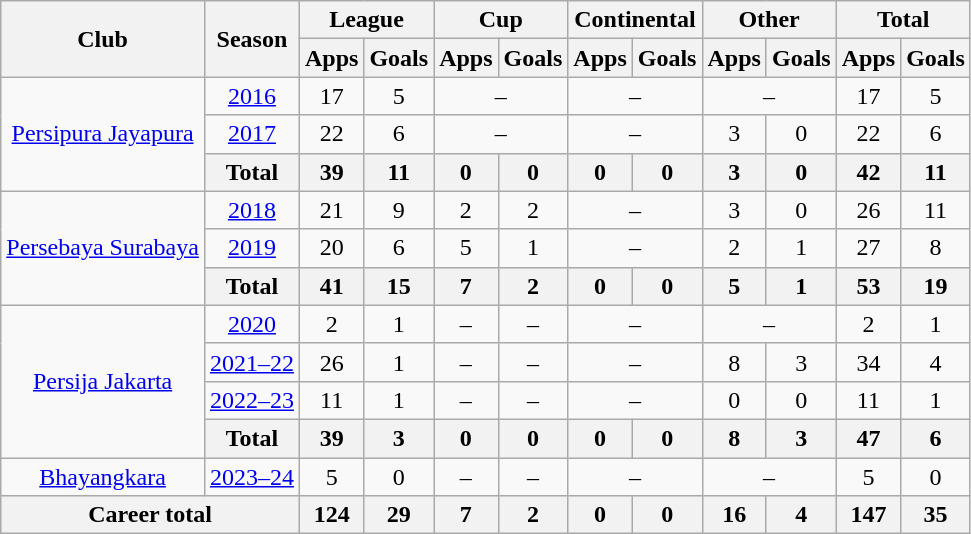<table class="wikitable" style="text-align: center">
<tr>
<th rowspan="2">Club</th>
<th rowspan="2">Season</th>
<th colspan="2">League</th>
<th colspan="2">Cup</th>
<th colspan="2">Continental</th>
<th colspan="2">Other</th>
<th colspan="2">Total</th>
</tr>
<tr>
<th>Apps</th>
<th>Goals</th>
<th>Apps</th>
<th>Goals</th>
<th>Apps</th>
<th>Goals</th>
<th>Apps</th>
<th>Goals</th>
<th>Apps</th>
<th>Goals</th>
</tr>
<tr>
<td rowspan="3"><a href='#'>Persipura Jayapura</a></td>
<td><a href='#'>2016</a></td>
<td>17</td>
<td>5</td>
<td colspan=2>–</td>
<td colspan=2>–</td>
<td colspan=2>–</td>
<td>17</td>
<td>5</td>
</tr>
<tr>
<td><a href='#'>2017</a></td>
<td>22</td>
<td>6</td>
<td colspan=2>–</td>
<td colspan=2>–</td>
<td>3</td>
<td>0</td>
<td>22</td>
<td>6</td>
</tr>
<tr>
<th colspan="1">Total</th>
<th>39</th>
<th>11</th>
<th>0</th>
<th>0</th>
<th>0</th>
<th>0</th>
<th>3</th>
<th>0</th>
<th>42</th>
<th>11</th>
</tr>
<tr>
<td rowspan="3"><a href='#'>Persebaya Surabaya</a></td>
<td><a href='#'>2018</a></td>
<td>21</td>
<td>9</td>
<td>2</td>
<td>2</td>
<td colspan=2>–</td>
<td>3</td>
<td>0</td>
<td>26</td>
<td>11</td>
</tr>
<tr>
<td><a href='#'>2019</a></td>
<td>20</td>
<td>6</td>
<td>5</td>
<td>1</td>
<td colspan=2>–</td>
<td>2</td>
<td>1</td>
<td>27</td>
<td>8</td>
</tr>
<tr>
<th colspan="1">Total</th>
<th>41</th>
<th>15</th>
<th>7</th>
<th>2</th>
<th>0</th>
<th>0</th>
<th>5</th>
<th>1</th>
<th>53</th>
<th>19</th>
</tr>
<tr>
<td rowspan="4"><a href='#'>Persija Jakarta</a></td>
<td><a href='#'>2020</a></td>
<td>2</td>
<td>1</td>
<td>–</td>
<td>–</td>
<td colspan=2>–</td>
<td colspan=2>–</td>
<td>2</td>
<td>1</td>
</tr>
<tr>
<td><a href='#'>2021–22</a></td>
<td>26</td>
<td>1</td>
<td>–</td>
<td>–</td>
<td colspan=2>–</td>
<td>8</td>
<td>3</td>
<td>34</td>
<td>4</td>
</tr>
<tr>
<td><a href='#'>2022–23</a></td>
<td>11</td>
<td>1</td>
<td>–</td>
<td>–</td>
<td colspan=2>–</td>
<td>0</td>
<td>0</td>
<td>11</td>
<td>1</td>
</tr>
<tr>
<th colspan="1">Total</th>
<th>39</th>
<th>3</th>
<th>0</th>
<th>0</th>
<th>0</th>
<th>0</th>
<th>8</th>
<th>3</th>
<th>47</th>
<th>6</th>
</tr>
<tr>
<td rowspan="1"><a href='#'>Bhayangkara</a></td>
<td><a href='#'>2023–24</a></td>
<td>5</td>
<td>0</td>
<td>–</td>
<td>–</td>
<td colspan=2>–</td>
<td colspan=2>–</td>
<td>5</td>
<td>0</td>
</tr>
<tr>
<th colspan="2">Career total</th>
<th>124</th>
<th>29</th>
<th>7</th>
<th>2</th>
<th>0</th>
<th>0</th>
<th>16</th>
<th>4</th>
<th>147</th>
<th>35</th>
</tr>
</table>
